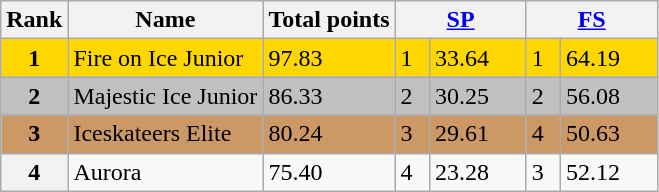<table class="wikitable sortable">
<tr>
<th>Rank</th>
<th>Name</th>
<th>Total points</th>
<th colspan="2" width="80px"><a href='#'>SP</a></th>
<th colspan="2" width="80px"><a href='#'>FS</a></th>
</tr>
<tr bgcolor="gold">
<td align="center"><strong>1</strong></td>
<td>Fire on Ice Junior</td>
<td>97.83</td>
<td>1</td>
<td>33.64</td>
<td>1</td>
<td>64.19</td>
</tr>
<tr bgcolor="silver">
<td align="center"><strong>2</strong></td>
<td>Majestic Ice Junior</td>
<td>86.33</td>
<td>2</td>
<td>30.25</td>
<td>2</td>
<td>56.08</td>
</tr>
<tr bgcolor="cc9966">
<td align="center"><strong>3</strong></td>
<td>Iceskateers Elite</td>
<td>80.24</td>
<td>3</td>
<td>29.61</td>
<td>4</td>
<td>50.63</td>
</tr>
<tr>
<th>4</th>
<td>Aurora</td>
<td>75.40</td>
<td>4</td>
<td>23.28</td>
<td>3</td>
<td>52.12</td>
</tr>
</table>
